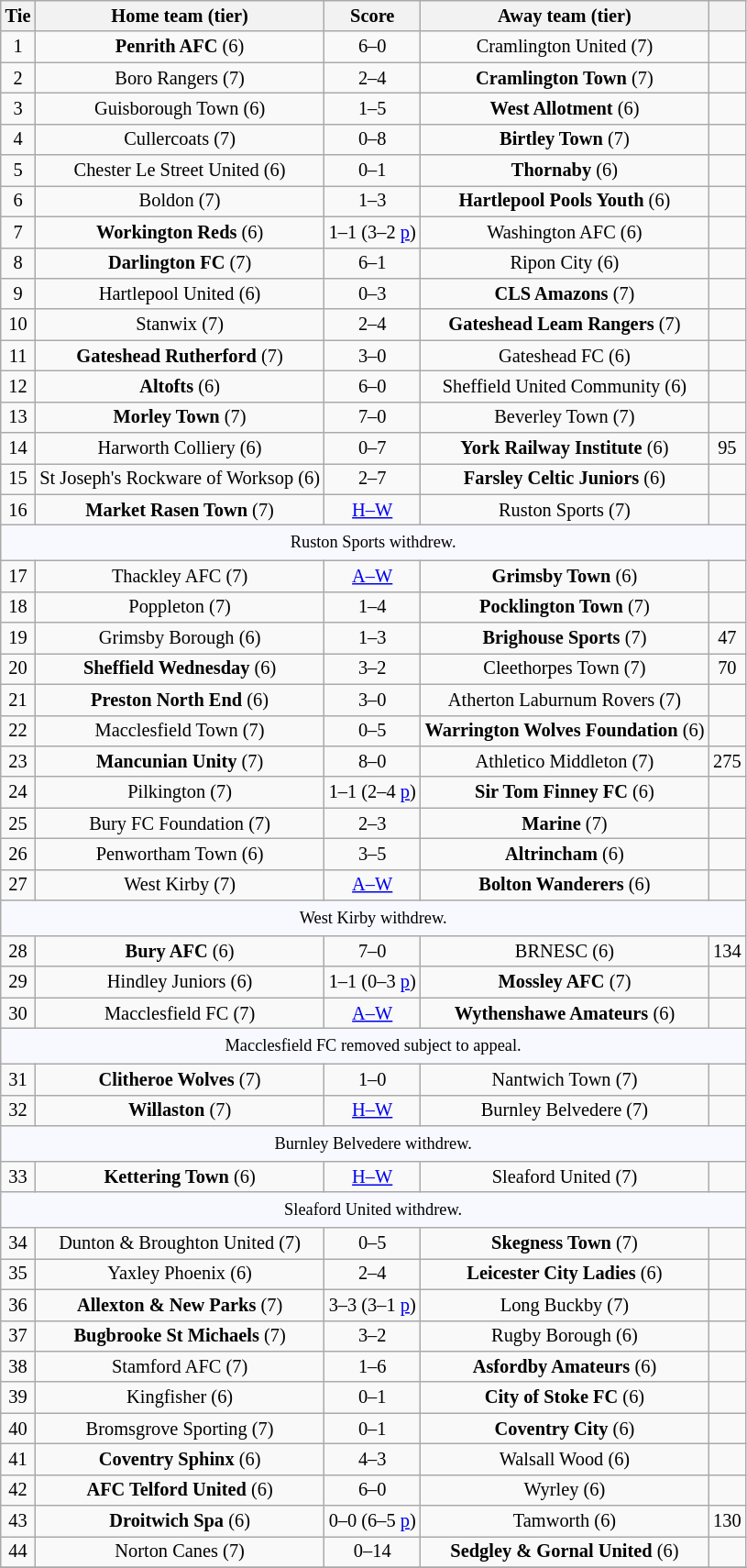<table class="wikitable" style="text-align:center; font-size:85%">
<tr>
<th>Tie</th>
<th>Home team (tier)</th>
<th>Score</th>
<th>Away team (tier)</th>
<th></th>
</tr>
<tr>
<td>1</td>
<td><strong>Penrith AFC</strong> (6)</td>
<td>6–0</td>
<td>Cramlington United (7)</td>
<td></td>
</tr>
<tr>
<td>2</td>
<td>Boro Rangers (7)</td>
<td>2–4</td>
<td><strong>Cramlington Town</strong> (7)</td>
<td></td>
</tr>
<tr>
<td>3</td>
<td>Guisborough Town (6)</td>
<td>1–5</td>
<td><strong>West Allotment</strong> (6)</td>
<td></td>
</tr>
<tr>
<td>4</td>
<td>Cullercoats (7)</td>
<td>0–8</td>
<td><strong>Birtley Town</strong> (7)</td>
<td></td>
</tr>
<tr>
<td>5</td>
<td>Chester Le Street United (6)</td>
<td>0–1</td>
<td><strong>Thornaby</strong> (6)</td>
<td></td>
</tr>
<tr>
<td>6</td>
<td>Boldon (7)</td>
<td>1–3</td>
<td><strong>Hartlepool Pools Youth</strong> (6)</td>
<td></td>
</tr>
<tr>
<td>7</td>
<td><strong>Workington Reds</strong> (6)</td>
<td>1–1 (3–2 <a href='#'>p</a>)</td>
<td>Washington AFC (6)</td>
<td></td>
</tr>
<tr>
<td>8</td>
<td><strong>Darlington FC</strong> (7)</td>
<td>6–1</td>
<td>Ripon City (6)</td>
<td></td>
</tr>
<tr>
<td>9</td>
<td>Hartlepool United (6)</td>
<td>0–3</td>
<td><strong>CLS Amazons</strong> (7)</td>
<td></td>
</tr>
<tr>
<td>10</td>
<td>Stanwix (7)</td>
<td>2–4</td>
<td><strong>Gateshead Leam Rangers</strong> (7)</td>
<td></td>
</tr>
<tr>
<td>11</td>
<td><strong>Gateshead Rutherford</strong> (7)</td>
<td>3–0</td>
<td>Gateshead FC (6)</td>
<td></td>
</tr>
<tr>
<td>12</td>
<td><strong>Altofts</strong> (6)</td>
<td>6–0</td>
<td>Sheffield United Community (6)</td>
<td></td>
</tr>
<tr>
<td>13</td>
<td><strong>Morley Town</strong> (7)</td>
<td>7–0</td>
<td>Beverley Town (7)</td>
<td></td>
</tr>
<tr>
<td>14</td>
<td>Harworth Colliery (6)</td>
<td>0–7</td>
<td><strong>York Railway Institute</strong> (6)</td>
<td>95</td>
</tr>
<tr>
<td>15</td>
<td>St Joseph's Rockware of Worksop (6)</td>
<td>2–7</td>
<td><strong>Farsley Celtic Juniors</strong> (6)</td>
<td></td>
</tr>
<tr>
<td>16</td>
<td><strong>Market Rasen Town</strong> (7)</td>
<td><a href='#'>H–W</a></td>
<td>Ruston Sports (7)</td>
<td></td>
</tr>
<tr>
<td colspan="5" style="background:GhostWhite; height:20px; text-align:center; font-size:90%">Ruston Sports withdrew.</td>
</tr>
<tr>
<td>17</td>
<td>Thackley AFC (7)</td>
<td><a href='#'>A–W</a></td>
<td><strong>Grimsby Town</strong> (6)</td>
<td></td>
</tr>
<tr>
<td>18</td>
<td>Poppleton (7)</td>
<td>1–4</td>
<td><strong>Pocklington Town</strong> (7)</td>
<td></td>
</tr>
<tr>
<td>19</td>
<td>Grimsby Borough (6)</td>
<td>1–3</td>
<td><strong>Brighouse Sports</strong> (7)</td>
<td>47</td>
</tr>
<tr>
<td>20</td>
<td><strong>Sheffield Wednesday</strong> (6)</td>
<td>3–2</td>
<td>Cleethorpes Town (7)</td>
<td>70</td>
</tr>
<tr>
<td>21</td>
<td><strong>Preston North End</strong> (6)</td>
<td>3–0</td>
<td>Atherton Laburnum Rovers (7)</td>
<td></td>
</tr>
<tr>
<td>22</td>
<td>Macclesfield Town (7)</td>
<td>0–5</td>
<td><strong>Warrington Wolves Foundation</strong> (6)</td>
<td></td>
</tr>
<tr>
<td>23</td>
<td><strong>Mancunian Unity</strong> (7)</td>
<td>8–0</td>
<td>Athletico Middleton (7)</td>
<td>275</td>
</tr>
<tr>
<td>24</td>
<td>Pilkington (7)</td>
<td>1–1 (2–4 <a href='#'>p</a>)</td>
<td><strong>Sir Tom Finney FC</strong> (6)</td>
<td></td>
</tr>
<tr>
<td>25</td>
<td>Bury FC Foundation (7)</td>
<td>2–3</td>
<td><strong>Marine</strong> (7)</td>
<td></td>
</tr>
<tr>
<td>26</td>
<td>Penwortham Town (6)</td>
<td>3–5</td>
<td><strong>Altrincham</strong> (6)</td>
<td></td>
</tr>
<tr>
<td>27</td>
<td>West Kirby (7)</td>
<td><a href='#'>A–W</a></td>
<td><strong>Bolton Wanderers</strong> (6)</td>
<td></td>
</tr>
<tr>
<td colspan="5" style="background:GhostWhite; height:20px; text-align:center; font-size:90%">West Kirby withdrew.</td>
</tr>
<tr>
<td>28</td>
<td><strong>Bury AFC</strong> (6)</td>
<td>7–0</td>
<td>BRNESC (6)</td>
<td>134</td>
</tr>
<tr>
<td>29</td>
<td>Hindley Juniors (6)</td>
<td>1–1 (0–3 <a href='#'>p</a>)</td>
<td><strong>Mossley AFC</strong> (7)</td>
<td></td>
</tr>
<tr>
<td>30</td>
<td>Macclesfield FC (7)</td>
<td><a href='#'>A–W</a></td>
<td><strong>Wythenshawe Amateurs</strong> (6)</td>
<td></td>
</tr>
<tr>
<td colspan="5" style="background:GhostWhite; height:20px; text-align:center; font-size:90%">Macclesfield FC removed subject to appeal.</td>
</tr>
<tr>
<td>31</td>
<td><strong>Clitheroe Wolves</strong> (7)</td>
<td>1–0</td>
<td>Nantwich Town (7)</td>
<td></td>
</tr>
<tr>
<td>32</td>
<td><strong>Willaston</strong> (7)</td>
<td><a href='#'>H–W</a></td>
<td>Burnley Belvedere (7)</td>
<td></td>
</tr>
<tr>
<td colspan="5" style="background:GhostWhite; height:20px; text-align:center; font-size:90%">Burnley Belvedere withdrew.</td>
</tr>
<tr>
<td>33</td>
<td><strong>Kettering Town</strong> (6)</td>
<td><a href='#'>H–W</a></td>
<td>Sleaford United (7)</td>
<td></td>
</tr>
<tr>
<td colspan="5" style="background:GhostWhite; height:20px; text-align:center; font-size:90%">Sleaford United withdrew.</td>
</tr>
<tr>
<td>34</td>
<td>Dunton & Broughton United (7)</td>
<td>0–5</td>
<td><strong>Skegness Town</strong> (7)</td>
<td></td>
</tr>
<tr>
<td>35</td>
<td>Yaxley Phoenix (6)</td>
<td>2–4</td>
<td><strong>Leicester City Ladies</strong> (6)</td>
<td></td>
</tr>
<tr>
<td>36</td>
<td><strong>Allexton & New Parks</strong> (7)</td>
<td>3–3 (3–1 <a href='#'>p</a>)</td>
<td>Long Buckby (7)</td>
<td></td>
</tr>
<tr>
<td>37</td>
<td><strong>Bugbrooke St Michaels</strong> (7)</td>
<td>3–2</td>
<td>Rugby Borough (6)</td>
<td></td>
</tr>
<tr>
<td>38</td>
<td>Stamford AFC (7)</td>
<td>1–6</td>
<td><strong>Asfordby Amateurs</strong> (6)</td>
<td></td>
</tr>
<tr>
<td>39</td>
<td>Kingfisher (6)</td>
<td>0–1</td>
<td><strong>City of Stoke FC</strong> (6)</td>
<td></td>
</tr>
<tr>
<td>40</td>
<td>Bromsgrove Sporting (7)</td>
<td>0–1</td>
<td><strong>Coventry City</strong> (6)</td>
<td></td>
</tr>
<tr>
<td>41</td>
<td><strong>Coventry Sphinx</strong> (6)</td>
<td>4–3</td>
<td>Walsall Wood (6)</td>
<td></td>
</tr>
<tr>
<td>42</td>
<td><strong>AFC Telford United</strong> (6)</td>
<td>6–0</td>
<td>Wyrley (6)</td>
<td></td>
</tr>
<tr>
<td>43</td>
<td><strong>Droitwich Spa</strong> (6)</td>
<td>0–0 (6–5 <a href='#'>p</a>)</td>
<td>Tamworth (6)</td>
<td>130</td>
</tr>
<tr>
<td>44</td>
<td>Norton Canes (7)</td>
<td>0–14</td>
<td><strong>Sedgley & Gornal United</strong> (6)</td>
<td></td>
</tr>
<tr>
</tr>
</table>
